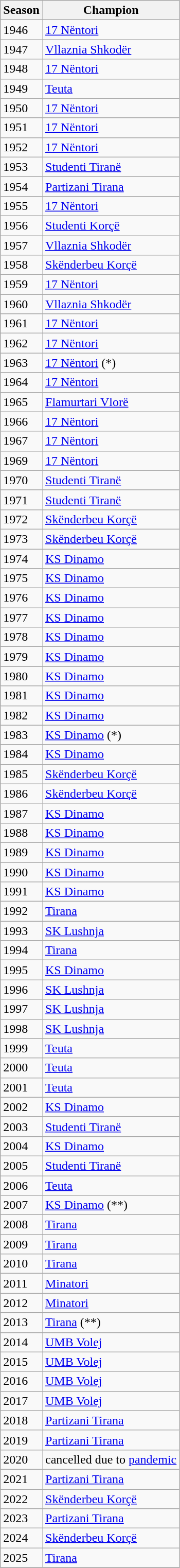<table class="wikitable" style="border-collapse:collapse; text-align:left">
<tr style="background:#f0f6fa;">
<th>Season</th>
<th>Champion</th>
</tr>
<tr>
<td>1946</td>
<td><a href='#'>17 Nëntori</a></td>
</tr>
<tr>
<td>1947</td>
<td><a href='#'>Vllaznia Shkodër</a></td>
</tr>
<tr>
<td>1948</td>
<td><a href='#'>17 Nëntori</a></td>
</tr>
<tr>
<td>1949</td>
<td><a href='#'>Teuta</a></td>
</tr>
<tr>
<td>1950</td>
<td><a href='#'>17 Nëntori</a></td>
</tr>
<tr>
<td>1951</td>
<td><a href='#'>17 Nëntori</a></td>
</tr>
<tr>
<td>1952</td>
<td><a href='#'>17 Nëntori</a></td>
</tr>
<tr>
<td>1953</td>
<td><a href='#'>Studenti Tiranë</a></td>
</tr>
<tr>
<td>1954</td>
<td><a href='#'>Partizani Tirana</a></td>
</tr>
<tr>
<td>1955</td>
<td><a href='#'>17 Nëntori</a></td>
</tr>
<tr>
<td>1956</td>
<td><a href='#'>Studenti Korçë</a></td>
</tr>
<tr>
<td>1957</td>
<td><a href='#'>Vllaznia Shkodër</a></td>
</tr>
<tr>
<td>1958</td>
<td><a href='#'>Skënderbeu Korçë</a></td>
</tr>
<tr>
<td>1959</td>
<td><a href='#'>17 Nëntori</a></td>
</tr>
<tr>
<td>1960</td>
<td><a href='#'>Vllaznia Shkodër</a></td>
</tr>
<tr>
<td>1961</td>
<td><a href='#'>17 Nëntori</a></td>
</tr>
<tr>
<td>1962</td>
<td><a href='#'>17 Nëntori</a></td>
</tr>
<tr>
<td>1963</td>
<td><a href='#'>17 Nëntori</a> (*)</td>
</tr>
<tr>
<td>1964</td>
<td><a href='#'>17 Nëntori</a></td>
</tr>
<tr>
<td>1965</td>
<td><a href='#'>Flamurtari Vlorë</a></td>
</tr>
<tr>
<td>1966</td>
<td><a href='#'>17 Nëntori</a></td>
</tr>
<tr>
<td>1967</td>
<td><a href='#'>17 Nëntori</a></td>
</tr>
<tr>
<td>1969</td>
<td><a href='#'>17 Nëntori</a></td>
</tr>
<tr>
<td>1970</td>
<td><a href='#'>Studenti Tiranë</a></td>
</tr>
<tr>
<td>1971</td>
<td><a href='#'>Studenti Tiranë</a></td>
</tr>
<tr>
<td>1972</td>
<td><a href='#'>Skënderbeu Korçë</a></td>
</tr>
<tr>
<td>1973</td>
<td><a href='#'>Skënderbeu Korçë</a></td>
</tr>
<tr>
<td>1974</td>
<td><a href='#'>KS Dinamo</a></td>
</tr>
<tr>
<td>1975</td>
<td><a href='#'>KS Dinamo</a></td>
</tr>
<tr>
<td>1976</td>
<td><a href='#'>KS Dinamo</a></td>
</tr>
<tr>
<td>1977</td>
<td><a href='#'>KS Dinamo</a></td>
</tr>
<tr>
<td>1978</td>
<td><a href='#'>KS Dinamo</a></td>
</tr>
<tr>
<td>1979</td>
<td><a href='#'>KS Dinamo</a></td>
</tr>
<tr>
<td>1980</td>
<td><a href='#'>KS Dinamo</a></td>
</tr>
<tr>
<td>1981</td>
<td><a href='#'>KS Dinamo</a></td>
</tr>
<tr>
<td>1982</td>
<td><a href='#'>KS Dinamo</a></td>
</tr>
<tr>
<td>1983</td>
<td><a href='#'>KS Dinamo</a> (*)</td>
</tr>
<tr>
<td>1984</td>
<td><a href='#'>KS Dinamo</a></td>
</tr>
<tr>
<td>1985</td>
<td><a href='#'>Skënderbeu Korçë</a></td>
</tr>
<tr>
<td>1986</td>
<td><a href='#'>Skënderbeu Korçë</a></td>
</tr>
<tr>
<td>1987</td>
<td><a href='#'>KS Dinamo</a></td>
</tr>
<tr>
<td>1988</td>
<td><a href='#'>KS Dinamo</a></td>
</tr>
<tr>
<td>1989</td>
<td><a href='#'>KS Dinamo</a></td>
</tr>
<tr>
<td>1990</td>
<td><a href='#'>KS Dinamo</a></td>
</tr>
<tr>
<td>1991</td>
<td><a href='#'>KS Dinamo</a></td>
</tr>
<tr>
<td>1992</td>
<td><a href='#'>Tirana</a></td>
</tr>
<tr>
<td>1993</td>
<td><a href='#'>SK Lushnja</a></td>
</tr>
<tr>
<td>1994</td>
<td><a href='#'>Tirana</a></td>
</tr>
<tr>
<td>1995</td>
<td><a href='#'>KS Dinamo</a></td>
</tr>
<tr>
<td>1996</td>
<td><a href='#'>SK Lushnja</a></td>
</tr>
<tr>
<td>1997</td>
<td><a href='#'>SK Lushnja</a></td>
</tr>
<tr>
<td>1998</td>
<td><a href='#'>SK Lushnja</a></td>
</tr>
<tr>
<td>1999</td>
<td><a href='#'>Teuta</a></td>
</tr>
<tr>
<td>2000</td>
<td><a href='#'>Teuta</a></td>
</tr>
<tr>
<td>2001</td>
<td><a href='#'>Teuta</a></td>
</tr>
<tr>
<td>2002</td>
<td><a href='#'>KS Dinamo</a></td>
</tr>
<tr>
<td>2003</td>
<td><a href='#'>Studenti Tiranë</a></td>
</tr>
<tr>
<td>2004</td>
<td><a href='#'>KS Dinamo</a></td>
</tr>
<tr>
<td>2005</td>
<td><a href='#'>Studenti Tiranë</a></td>
</tr>
<tr>
<td>2006</td>
<td><a href='#'>Teuta</a></td>
</tr>
<tr>
<td>2007</td>
<td><a href='#'>KS Dinamo</a> (**)</td>
</tr>
<tr>
<td>2008</td>
<td><a href='#'>Tirana</a></td>
</tr>
<tr>
<td>2009</td>
<td><a href='#'>Tirana</a></td>
</tr>
<tr>
<td>2010</td>
<td><a href='#'>Tirana</a></td>
</tr>
<tr>
<td>2011</td>
<td><a href='#'>Minatori</a></td>
</tr>
<tr>
<td>2012</td>
<td><a href='#'>Minatori</a></td>
</tr>
<tr>
<td>2013</td>
<td><a href='#'>Tirana</a> (**)</td>
</tr>
<tr>
<td>2014</td>
<td><a href='#'>UMB Volej</a></td>
</tr>
<tr>
<td>2015</td>
<td><a href='#'>UMB Volej</a></td>
</tr>
<tr>
<td>2016</td>
<td><a href='#'>UMB Volej</a></td>
</tr>
<tr>
<td>2017</td>
<td><a href='#'>UMB Volej</a></td>
</tr>
<tr>
<td>2018</td>
<td><a href='#'>Partizani Tirana</a></td>
</tr>
<tr>
<td>2019</td>
<td><a href='#'>Partizani Tirana</a></td>
</tr>
<tr>
<td>2020</td>
<td>cancelled due to <a href='#'>pandemic</a></td>
</tr>
<tr>
<td>2021</td>
<td><a href='#'>Partizani Tirana</a></td>
</tr>
<tr>
<td>2022</td>
<td><a href='#'>Skënderbeu Korçë</a></td>
</tr>
<tr>
<td>2023</td>
<td><a href='#'>Partizani Tirana</a></td>
</tr>
<tr>
<td>2024</td>
<td><a href='#'>Skënderbeu Korçë</a></td>
</tr>
<tr>
<td>2025</td>
<td><a href='#'>Tirana</a></td>
</tr>
<tr>
</tr>
</table>
